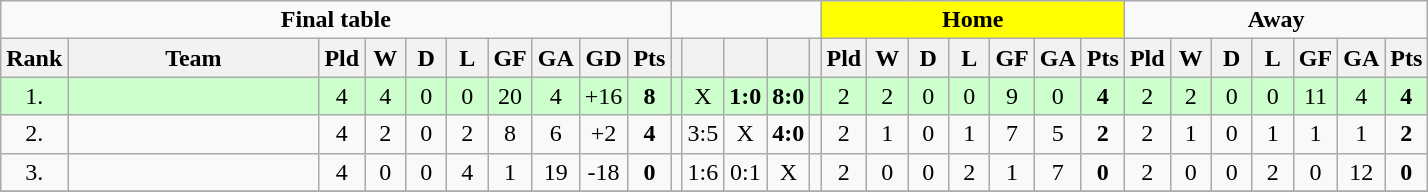<table class="wikitable">
<tr>
<td colspan=10 align=center><strong>Final table</strong></td>
<td colspan=5></td>
<td colspan=7 align=center bgcolor=yellow><strong>Home</strong></td>
<td colspan=7 align=center><strong>Away</strong></td>
</tr>
<tr>
<th bgcolor="#efefef">Rank</th>
<th bgcolor="#efefef" width="160">Team</th>
<th bgcolor="#efefef" width="20">Pld</th>
<th bgcolor="#efefef" width="20">W</th>
<th bgcolor="#efefef" width="20">D</th>
<th bgcolor="#efefef" width="20">L</th>
<th bgcolor="#efefef" width="20">GF</th>
<th bgcolor="#efefef" width="20">GA</th>
<th bgcolor="#efefef" width="20">GD</th>
<th bgcolor="#efefef" width="20">Pts</th>
<th bgcolor="#efefef"></th>
<th bgcolor="#efefef" width="20"></th>
<th bgcolor="#efefef" width="20"></th>
<th bgcolor="#efefef" width="20"></th>
<th bgcolor="#efefef"></th>
<th bgcolor="#efefef" width="20">Pld</th>
<th bgcolor="#efefef" width="20">W</th>
<th bgcolor="#efefef" width="20">D</th>
<th bgcolor="#efefef" width="20">L</th>
<th bgcolor="#efefef" width="20">GF</th>
<th bgcolor="#efefef" width="20">GA</th>
<th bgcolor="#efefef" width="20">Pts</th>
<th bgcolor="#efefef" width="20">Pld</th>
<th bgcolor="#efefef" width="20">W</th>
<th bgcolor="#efefef" width="20">D</th>
<th bgcolor="#efefef" width="20">L</th>
<th bgcolor="#efefef" width="20">GF</th>
<th bgcolor="#efefef" width="20">GA</th>
<th bgcolor="#efefef" width="20">Pts</th>
</tr>
<tr align=center bgcolor=#ccffcc>
<td>1.</td>
<td align=left></td>
<td>4</td>
<td>4</td>
<td>0</td>
<td>0</td>
<td>20</td>
<td>4</td>
<td>+16</td>
<td><strong>8</strong></td>
<td></td>
<td>X</td>
<td><strong>1:0</strong></td>
<td><strong>8:0</strong></td>
<td></td>
<td>2</td>
<td>2</td>
<td>0</td>
<td>0</td>
<td>9</td>
<td>0</td>
<td><strong>4</strong></td>
<td>2</td>
<td>2</td>
<td>0</td>
<td>0</td>
<td>11</td>
<td>4</td>
<td><strong>4</strong></td>
</tr>
<tr align=center>
<td>2.</td>
<td align=left></td>
<td>4</td>
<td>2</td>
<td>0</td>
<td>2</td>
<td>8</td>
<td>6</td>
<td>+2</td>
<td><strong>4</strong></td>
<td></td>
<td>3:5</td>
<td>X</td>
<td><strong>4:0</strong></td>
<td></td>
<td>2</td>
<td>1</td>
<td>0</td>
<td>1</td>
<td>7</td>
<td>5</td>
<td><strong>2</strong></td>
<td>2</td>
<td>1</td>
<td>0</td>
<td>1</td>
<td>1</td>
<td>1</td>
<td><strong>2</strong></td>
</tr>
<tr align=center>
<td>3.</td>
<td align=left></td>
<td>4</td>
<td>0</td>
<td>0</td>
<td>4</td>
<td>1</td>
<td>19</td>
<td>-18</td>
<td><strong>0</strong></td>
<td></td>
<td>1:6</td>
<td>0:1</td>
<td>X</td>
<td></td>
<td>2</td>
<td>0</td>
<td>0</td>
<td>2</td>
<td>1</td>
<td>7</td>
<td><strong>0</strong></td>
<td>2</td>
<td>0</td>
<td>0</td>
<td>2</td>
<td>0</td>
<td>12</td>
<td><strong>0</strong></td>
</tr>
<tr align=center>
</tr>
</table>
